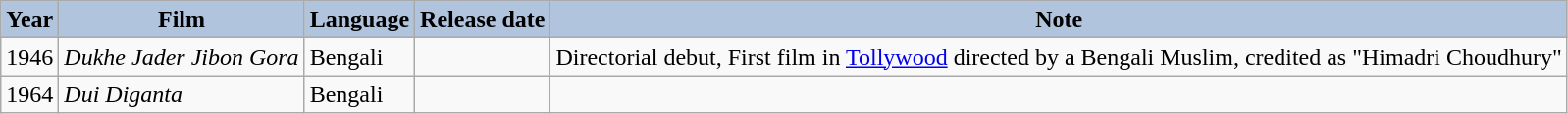<table class="wikitable">
<tr>
<th style="background:#B0C4DE;">Year</th>
<th style="background:#B0C4DE;">Film</th>
<th style="background:#B0C4DE;">Language</th>
<th style="background:#B0C4DE;">Release date</th>
<th style="background:#B0C4DE;">Note</th>
</tr>
<tr>
<td>1946</td>
<td><em>Dukhe Jader Jibon Gora</em></td>
<td>Bengali</td>
<td></td>
<td>Directorial debut, First film in <a href='#'>Tollywood</a> directed by a Bengali Muslim, credited as "Himadri Choudhury"</td>
</tr>
<tr>
<td>1964</td>
<td><em>Dui Diganta</em></td>
<td>Bengali</td>
<td></td>
<td></td>
</tr>
</table>
